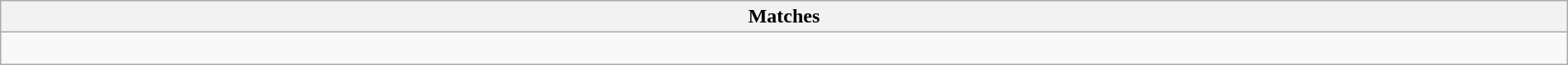<table class="wikitable collapsible collapsed" style="width:100%;">
<tr>
<th>Matches</th>
</tr>
<tr>
<td><br></td>
</tr>
</table>
